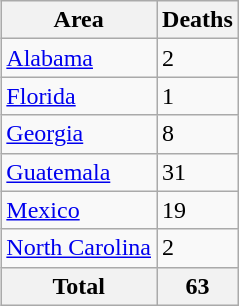<table class="wikitable" align="right">
<tr>
<th>Area</th>
<th>Deaths</th>
</tr>
<tr>
<td><a href='#'>Alabama</a></td>
<td>2</td>
</tr>
<tr>
<td><a href='#'>Florida</a></td>
<td>1</td>
</tr>
<tr>
<td><a href='#'>Georgia</a></td>
<td>8</td>
</tr>
<tr>
<td><a href='#'>Guatemala</a></td>
<td>31</td>
</tr>
<tr>
<td><a href='#'>Mexico</a></td>
<td>19</td>
</tr>
<tr>
<td><a href='#'>North Carolina</a></td>
<td>2</td>
</tr>
<tr>
<th>Total</th>
<th>63</th>
</tr>
</table>
